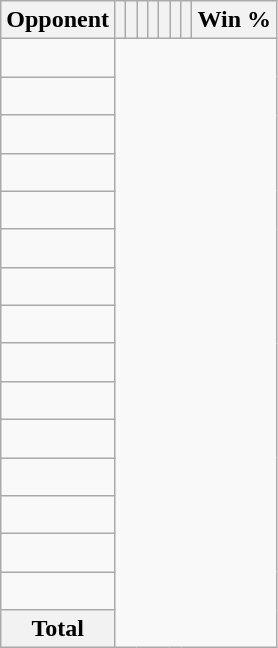<table class="wikitable sortable collapsible collapsed" style="text-align: center;">
<tr>
<th>Opponent</th>
<th></th>
<th></th>
<th></th>
<th></th>
<th></th>
<th></th>
<th></th>
<th>Win %</th>
</tr>
<tr>
<td align="left"><br></td>
</tr>
<tr>
<td align="left"><br></td>
</tr>
<tr>
<td align="left"><br></td>
</tr>
<tr>
<td align="left"><br></td>
</tr>
<tr>
<td align="left"><br></td>
</tr>
<tr>
<td align="left"><br></td>
</tr>
<tr>
<td align="left"><br></td>
</tr>
<tr>
<td align="left"><br></td>
</tr>
<tr>
<td align="left"><br></td>
</tr>
<tr>
<td align="left"><br></td>
</tr>
<tr>
<td align="left"><br></td>
</tr>
<tr>
<td align="left"><br></td>
</tr>
<tr>
<td align="left"><br></td>
</tr>
<tr>
<td align="left"><br></td>
</tr>
<tr>
<td align="left"><br></td>
</tr>
<tr class="sortbottom">
<th>Total<br></th>
</tr>
</table>
